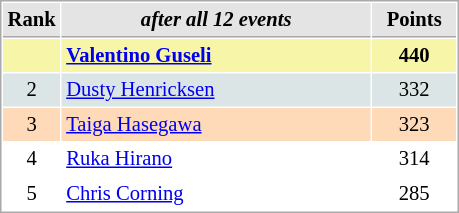<table cellspacing="1" cellpadding="3" style="border:1px solid #AAAAAA;font-size:86%">
<tr style="background-color: #E4E4E4;">
<th style="border-bottom:1px solid #AAAAAA; width: 10px;">Rank</th>
<th style="border-bottom:1px solid #AAAAAA; width: 200px;"><em>after all 12 events</em></th>
<th style="border-bottom:1px solid #AAAAAA; width: 50px;">Points</th>
</tr>
<tr style="background:#f7f6a8;">
<td align=center></td>
<td><strong> <a href='#'>Valentino Guseli</a></strong></td>
<td align=center><strong>440</strong></td>
</tr>
<tr style="background:#dce5e5;">
<td align=center>2</td>
<td> <a href='#'>Dusty Henricksen</a></td>
<td align=center>332</td>
</tr>
<tr style="background:#ffdab9;">
<td align=center>3</td>
<td> <a href='#'>Taiga Hasegawa</a></td>
<td align=center>323</td>
</tr>
<tr>
<td align=center>4</td>
<td> <a href='#'>Ruka Hirano</a></td>
<td align=center>314</td>
</tr>
<tr>
<td align=center>5</td>
<td> <a href='#'>Chris Corning</a></td>
<td align=center>285</td>
</tr>
</table>
